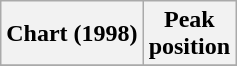<table class="wikitable">
<tr>
<th>Chart (1998)</th>
<th>Peak<br>position</th>
</tr>
<tr>
</tr>
</table>
